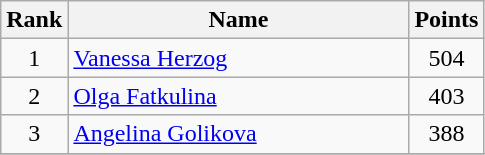<table class="wikitable" border="1" style="text-align:center">
<tr>
<th width=30>Rank</th>
<th width=220>Name</th>
<th width=25>Points</th>
</tr>
<tr>
<td>1</td>
<td align="left"> <a href='#'>Vanessa Herzog</a></td>
<td>504</td>
</tr>
<tr>
<td>2</td>
<td align="left"> <a href='#'>Olga Fatkulina</a></td>
<td>403</td>
</tr>
<tr>
<td>3</td>
<td align="left"> <a href='#'>Angelina Golikova</a></td>
<td>388</td>
</tr>
<tr>
</tr>
</table>
